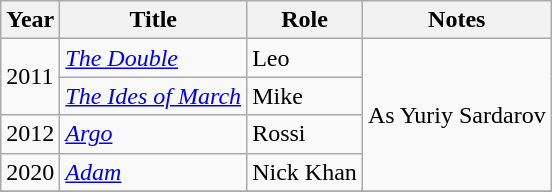<table class="wikitable sortable">
<tr>
<th>Year</th>
<th>Title</th>
<th>Role</th>
<th class="unsortable">Notes</th>
</tr>
<tr>
<td rowspan=2>2011</td>
<td><em><a href='#'>The Double</a></em></td>
<td>Leo</td>
<td rowspan=4>As Yuriy Sardarov</td>
</tr>
<tr>
<td><em><a href='#'>The Ides of March</a></em></td>
<td>Mike</td>
</tr>
<tr>
<td>2012</td>
<td><em><a href='#'>Argo</a></em></td>
<td>Rossi</td>
</tr>
<tr>
<td>2020</td>
<td><em><a href='#'>Adam</a></em></td>
<td>Nick Khan</td>
</tr>
<tr>
</tr>
</table>
